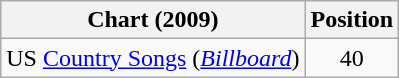<table class="wikitable sortable">
<tr>
<th scope="col">Chart (2009)</th>
<th scope="col">Position</th>
</tr>
<tr>
<td>US <a href='#'>Country Songs</a> (<em><a href='#'>Billboard</a></em>)</td>
<td align="center">40</td>
</tr>
</table>
